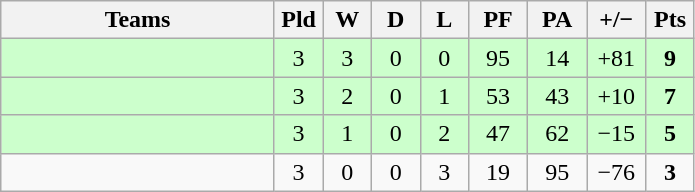<table class="wikitable" style="text-align: center;">
<tr>
<th width="175">Teams</th>
<th width="25">Pld</th>
<th width="25">W</th>
<th width="25">D</th>
<th width="25">L</th>
<th width="32">PF</th>
<th width="32">PA</th>
<th width="32">+/−</th>
<th width="25">Pts</th>
</tr>
<tr bgcolor=ccffcc>
<td align=left></td>
<td>3</td>
<td>3</td>
<td>0</td>
<td>0</td>
<td>95</td>
<td>14</td>
<td>+81</td>
<td><strong>9</strong></td>
</tr>
<tr bgcolor=ccffcc>
<td align=left></td>
<td>3</td>
<td>2</td>
<td>0</td>
<td>1</td>
<td>53</td>
<td>43</td>
<td>+10</td>
<td><strong>7</strong></td>
</tr>
<tr bgcolor=ccffcc>
<td align=left></td>
<td>3</td>
<td>1</td>
<td>0</td>
<td>2</td>
<td>47</td>
<td>62</td>
<td>−15</td>
<td><strong>5</strong></td>
</tr>
<tr>
<td align=left></td>
<td>3</td>
<td>0</td>
<td>0</td>
<td>3</td>
<td>19</td>
<td>95</td>
<td>−76</td>
<td><strong>3</strong></td>
</tr>
</table>
